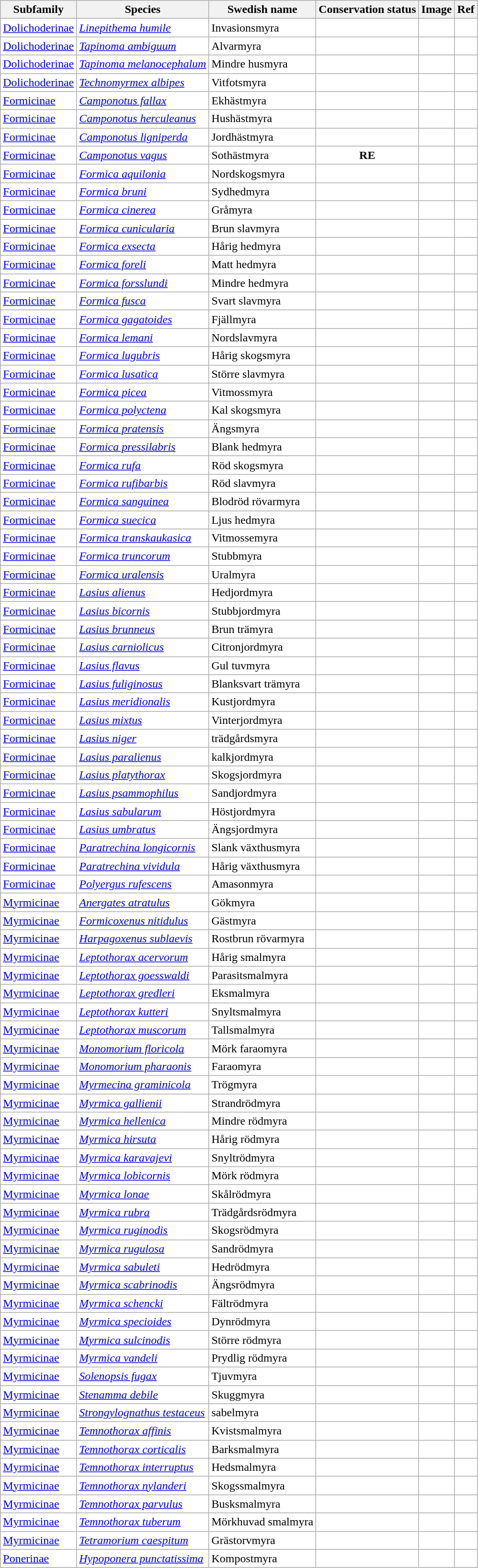<table class="wikitable" style="background:#fff;" class="sortable wikitable">
<tr>
<th>Subfamily</th>
<th>Species</th>
<th>Swedish name</th>
<th>Conservation status</th>
<th>Image</th>
<th>Ref</th>
</tr>
<tr>
<td><a href='#'>Dolichoderinae</a></td>
<td><em><a href='#'>Linepithema humile</a></em></td>
<td>Invasionsmyra</td>
<td></td>
<td></td>
<td style="text-align: center;"></td>
</tr>
<tr>
<td><a href='#'>Dolichoderinae</a></td>
<td><em><a href='#'>Tapinoma ambiguum</a></em></td>
<td>Alvarmyra</td>
<td style="text-align: center;"></td>
<td></td>
<td style="text-align: center;"></td>
</tr>
<tr>
<td><a href='#'>Dolichoderinae</a></td>
<td><em><a href='#'>Tapinoma melanocephalum</a></em></td>
<td>Mindre husmyra</td>
<td></td>
<td></td>
<td style="text-align: center;"></td>
</tr>
<tr>
<td><a href='#'>Dolichoderinae</a></td>
<td><em><a href='#'>Technomyrmex albipes</a></em></td>
<td>Vitfotsmyra</td>
<td></td>
<td></td>
<td style="text-align: center;"></td>
</tr>
<tr>
<td><a href='#'>Formicinae</a></td>
<td><em><a href='#'>Camponotus fallax</a></em></td>
<td>Ekhästmyra</td>
<td style="text-align: center;"></td>
<td></td>
<td style="text-align: center;"></td>
</tr>
<tr>
<td><a href='#'>Formicinae</a></td>
<td><em><a href='#'>Camponotus herculeanus</a></em></td>
<td>Hushästmyra</td>
<td style="text-align: center;"></td>
<td></td>
<td style="text-align: center;"></td>
</tr>
<tr>
<td><a href='#'>Formicinae</a></td>
<td><em><a href='#'>Camponotus ligniperda</a></em></td>
<td>Jordhästmyra</td>
<td style="text-align: center;"></td>
<td></td>
<td style="text-align: center;"></td>
</tr>
<tr>
<td><a href='#'>Formicinae</a></td>
<td><em><a href='#'>Camponotus vagus</a></em></td>
<td>Sothästmyra</td>
<td style="text-align: center;"><strong><span> RE </span></strong></td>
<td></td>
<td style="text-align: center;"></td>
</tr>
<tr>
<td><a href='#'>Formicinae</a></td>
<td><em><a href='#'>Formica aquilonia</a></em></td>
<td>Nordskogsmyra</td>
<td style="text-align: center;"></td>
<td></td>
<td style="text-align: center;"></td>
</tr>
<tr>
<td><a href='#'>Formicinae</a></td>
<td><em><a href='#'>Formica bruni</a></em></td>
<td>Sydhedmyra</td>
<td style="text-align: center;"></td>
<td></td>
<td style="text-align: center;"></td>
</tr>
<tr>
<td><a href='#'>Formicinae</a></td>
<td><em><a href='#'>Formica cinerea</a></em></td>
<td>Gråmyra</td>
<td style="text-align: center;"></td>
<td></td>
<td style="text-align: center;"></td>
</tr>
<tr>
<td><a href='#'>Formicinae</a></td>
<td><em><a href='#'>Formica cunicularia</a></em></td>
<td>Brun slavmyra</td>
<td style="text-align: center;"></td>
<td></td>
<td style="text-align: center;"></td>
</tr>
<tr>
<td><a href='#'>Formicinae</a></td>
<td><em><a href='#'>Formica exsecta</a></em></td>
<td>Hårig hedmyra</td>
<td style="text-align: center;"></td>
<td></td>
<td style="text-align: center;"></td>
</tr>
<tr>
<td><a href='#'>Formicinae</a></td>
<td><em><a href='#'>Formica foreli</a></em></td>
<td>Matt hedmyra</td>
<td style="text-align: center;"></td>
<td></td>
<td style="text-align: center;"></td>
</tr>
<tr>
<td><a href='#'>Formicinae</a></td>
<td><em><a href='#'>Formica forsslundi</a></em></td>
<td>Mindre hedmyra</td>
<td style="text-align: center;"></td>
<td></td>
<td style="text-align: center;"></td>
</tr>
<tr>
<td><a href='#'>Formicinae</a></td>
<td><em><a href='#'>Formica fusca</a></em></td>
<td>Svart slavmyra</td>
<td style="text-align: center;"></td>
<td></td>
<td style="text-align: center;"></td>
</tr>
<tr>
<td><a href='#'>Formicinae</a></td>
<td><em><a href='#'>Formica gagatoides</a></em></td>
<td>Fjällmyra</td>
<td style="text-align: center;"></td>
<td></td>
<td style="text-align: center;"></td>
</tr>
<tr>
<td><a href='#'>Formicinae</a></td>
<td><em><a href='#'>Formica lemani</a></em></td>
<td>Nordslavmyra</td>
<td style="text-align: center;"></td>
<td></td>
<td style="text-align: center;"></td>
</tr>
<tr>
<td><a href='#'>Formicinae</a></td>
<td><em><a href='#'>Formica lugubris</a></em></td>
<td>Hårig skogsmyra</td>
<td style="text-align: center;"></td>
<td></td>
<td style="text-align: center;"></td>
</tr>
<tr>
<td><a href='#'>Formicinae</a></td>
<td><em><a href='#'>Formica lusatica</a></em></td>
<td>Större slavmyra</td>
<td style="text-align: center;"></td>
<td></td>
<td style="text-align: center;"></td>
</tr>
<tr>
<td><a href='#'>Formicinae</a></td>
<td><em><a href='#'>Formica picea</a></em></td>
<td>Vitmossmyra</td>
<td style="text-align: center;"></td>
<td></td>
<td style="text-align: center;"></td>
</tr>
<tr>
<td><a href='#'>Formicinae</a></td>
<td><em><a href='#'>Formica polyctena</a></em></td>
<td>Kal skogsmyra</td>
<td style="text-align: center;"></td>
<td></td>
<td style="text-align: center;"></td>
</tr>
<tr>
<td><a href='#'>Formicinae</a></td>
<td><em><a href='#'>Formica pratensis</a></em></td>
<td>Ängsmyra</td>
<td style="text-align: center;"></td>
<td></td>
<td style="text-align: center;"></td>
</tr>
<tr>
<td><a href='#'>Formicinae</a></td>
<td><em><a href='#'>Formica pressilabris</a></em></td>
<td>Blank hedmyra</td>
<td style="text-align: center;"></td>
<td></td>
<td style="text-align: center;"></td>
</tr>
<tr>
<td><a href='#'>Formicinae</a></td>
<td><em><a href='#'>Formica rufa</a></em></td>
<td>Röd skogsmyra</td>
<td style="text-align: center;"></td>
<td></td>
<td style="text-align: center;"></td>
</tr>
<tr>
<td><a href='#'>Formicinae</a></td>
<td><em><a href='#'>Formica rufibarbis</a></em></td>
<td>Röd slavmyra</td>
<td style="text-align: center;"></td>
<td></td>
<td style="text-align: center;"></td>
</tr>
<tr>
<td><a href='#'>Formicinae</a></td>
<td><em><a href='#'>Formica sanguinea</a></em></td>
<td>Blodröd rövarmyra</td>
<td style="text-align: center;"></td>
<td></td>
<td style="text-align: center;"></td>
</tr>
<tr>
<td><a href='#'>Formicinae</a></td>
<td><em><a href='#'>Formica suecica</a></em></td>
<td>Ljus hedmyra</td>
<td style="text-align: center;"></td>
<td></td>
<td style="text-align: center;"></td>
</tr>
<tr>
<td><a href='#'>Formicinae</a></td>
<td><em><a href='#'>Formica transkaukasica</a></em></td>
<td>Vitmossemyra</td>
<td style="text-align: center;"></td>
<td></td>
<td style="text-align: center;"></td>
</tr>
<tr>
<td><a href='#'>Formicinae</a></td>
<td><em><a href='#'>Formica truncorum</a></em></td>
<td>Stubbmyra</td>
<td style="text-align: center;"></td>
<td></td>
<td style="text-align: center;"></td>
</tr>
<tr>
<td><a href='#'>Formicinae</a></td>
<td><em><a href='#'>Formica uralensis</a></em></td>
<td>Uralmyra</td>
<td style="text-align: center;"></td>
<td></td>
<td style="text-align: center;"></td>
</tr>
<tr>
<td><a href='#'>Formicinae</a></td>
<td><em><a href='#'>Lasius alienus</a></em></td>
<td>Hedjordmyra</td>
<td style="text-align: center;"></td>
<td></td>
<td style="text-align: center;"></td>
</tr>
<tr>
<td><a href='#'>Formicinae</a></td>
<td><em><a href='#'>Lasius bicornis</a></em></td>
<td>Stubbjordmyra</td>
<td style="text-align: center;"></td>
<td></td>
<td style="text-align: center;"></td>
</tr>
<tr>
<td><a href='#'>Formicinae</a></td>
<td><em><a href='#'>Lasius brunneus</a></em></td>
<td>Brun trämyra</td>
<td style="text-align: center;"></td>
<td></td>
<td style="text-align: center;"></td>
</tr>
<tr>
<td><a href='#'>Formicinae</a></td>
<td><em><a href='#'>Lasius carniolicus</a></em></td>
<td>Citronjordmyra</td>
<td style="text-align: center;"></td>
<td></td>
<td style="text-align: center;"></td>
</tr>
<tr>
<td><a href='#'>Formicinae</a></td>
<td><em><a href='#'>Lasius flavus</a></em></td>
<td>Gul tuvmyra</td>
<td style="text-align: center;"></td>
<td></td>
<td style="text-align: center;"></td>
</tr>
<tr>
<td><a href='#'>Formicinae</a></td>
<td><em><a href='#'>Lasius fuliginosus</a></em></td>
<td>Blanksvart trämyra</td>
<td style="text-align: center;"></td>
<td></td>
<td style="text-align: center;"></td>
</tr>
<tr>
<td><a href='#'>Formicinae</a></td>
<td><em><a href='#'>Lasius meridionalis</a></em></td>
<td>Kustjordmyra</td>
<td style="text-align: center;"></td>
<td></td>
<td style="text-align: center;"></td>
</tr>
<tr>
<td><a href='#'>Formicinae</a></td>
<td><em><a href='#'>Lasius mixtus</a></em></td>
<td>Vinterjordmyra</td>
<td style="text-align: center;"></td>
<td></td>
<td style="text-align: center;"></td>
</tr>
<tr>
<td><a href='#'>Formicinae</a></td>
<td><em><a href='#'>Lasius niger</a></em></td>
<td>trädgårdsmyra</td>
<td style="text-align: center;"></td>
<td></td>
<td style="text-align: center;"></td>
</tr>
<tr>
<td><a href='#'>Formicinae</a></td>
<td><em><a href='#'>Lasius paralienus</a></em></td>
<td>kalkjordmyra</td>
<td style="text-align: center;"></td>
<td></td>
<td style="text-align: center;"></td>
</tr>
<tr>
<td><a href='#'>Formicinae</a></td>
<td><em><a href='#'>Lasius platythorax</a></em></td>
<td>Skogsjordmyra</td>
<td style="text-align: center;"></td>
<td></td>
<td style="text-align: center;"></td>
</tr>
<tr>
<td><a href='#'>Formicinae</a></td>
<td><em><a href='#'>Lasius psammophilus</a></em></td>
<td>Sandjordmyra</td>
<td style="text-align: center;"></td>
<td></td>
<td style="text-align: center;"></td>
</tr>
<tr>
<td><a href='#'>Formicinae</a></td>
<td><em><a href='#'>Lasius sabularum</a></em></td>
<td>Höstjordmyra</td>
<td style="text-align: center;"></td>
<td></td>
<td style="text-align: center;"></td>
</tr>
<tr>
<td><a href='#'>Formicinae</a></td>
<td><em><a href='#'>Lasius umbratus</a></em></td>
<td>Ängsjordmyra</td>
<td style="text-align: center;"></td>
<td></td>
<td style="text-align: center;"></td>
</tr>
<tr>
<td><a href='#'>Formicinae</a></td>
<td><em><a href='#'>Paratrechina longicornis</a></em></td>
<td>Slank växthusmyra</td>
<td></td>
<td></td>
<td style="text-align: center;"></td>
</tr>
<tr>
<td><a href='#'>Formicinae</a></td>
<td><em><a href='#'>Paratrechina vividula</a></em></td>
<td>Hårig växthusmyra</td>
<td></td>
<td></td>
<td style="text-align: center;"></td>
</tr>
<tr>
<td><a href='#'>Formicinae</a></td>
<td><em><a href='#'>Polyergus rufescens</a></em></td>
<td>Amasonmyra</td>
<td style="text-align: center;"></td>
<td></td>
<td style="text-align: center;"></td>
</tr>
<tr>
<td><a href='#'>Myrmicinae</a></td>
<td><em><a href='#'>Anergates atratulus</a></em></td>
<td>Gökmyra</td>
<td style="text-align: center;"></td>
<td></td>
<td style="text-align: center;"></td>
</tr>
<tr>
<td><a href='#'>Myrmicinae</a></td>
<td><em><a href='#'>Formicoxenus nitidulus</a></em></td>
<td>Gästmyra</td>
<td style="text-align: center;"></td>
<td></td>
<td style="text-align: center;"></td>
</tr>
<tr>
<td><a href='#'>Myrmicinae</a></td>
<td><em><a href='#'>Harpagoxenus sublaevis</a></em></td>
<td>Rostbrun rövarmyra</td>
<td style="text-align: center;"></td>
<td></td>
<td style="text-align: center;"></td>
</tr>
<tr>
<td><a href='#'>Myrmicinae</a></td>
<td><em><a href='#'>Leptothorax acervorum</a></em></td>
<td>Hårig smalmyra</td>
<td style="text-align: center;"></td>
<td></td>
<td style="text-align: center;"></td>
</tr>
<tr>
<td><a href='#'>Myrmicinae</a></td>
<td><em><a href='#'>Leptothorax goesswaldi</a></em></td>
<td>Parasitsmalmyra</td>
<td style="text-align: center;"></td>
<td></td>
<td style="text-align: center;"></td>
</tr>
<tr>
<td><a href='#'>Myrmicinae</a></td>
<td><em><a href='#'>Leptothorax gredleri</a></em></td>
<td>Eksmalmyra</td>
<td style="text-align: center;"></td>
<td></td>
<td style="text-align: center;"></td>
</tr>
<tr>
<td><a href='#'>Myrmicinae</a></td>
<td><em><a href='#'>Leptothorax kutteri</a></em></td>
<td>Snyltsmalmyra</td>
<td style="text-align: center;"></td>
<td></td>
<td style="text-align: center;"></td>
</tr>
<tr>
<td><a href='#'>Myrmicinae</a></td>
<td><em><a href='#'>Leptothorax muscorum</a></em></td>
<td>Tallsmalmyra</td>
<td style="text-align: center;"></td>
<td></td>
<td style="text-align: center;"></td>
</tr>
<tr>
<td><a href='#'>Myrmicinae</a></td>
<td><em><a href='#'>Monomorium floricola</a></em></td>
<td>Mörk faraomyra</td>
<td></td>
<td></td>
<td style="text-align: center;"></td>
</tr>
<tr>
<td><a href='#'>Myrmicinae</a></td>
<td><em><a href='#'>Monomorium pharaonis</a></em></td>
<td>Faraomyra</td>
<td style="text-align: center;"></td>
<td></td>
<td style="text-align: center;"></td>
</tr>
<tr>
<td><a href='#'>Myrmicinae</a></td>
<td><em><a href='#'>Myrmecina graminicola</a></em></td>
<td>Trögmyra</td>
<td style="text-align: center;"></td>
<td></td>
<td style="text-align: center;"></td>
</tr>
<tr>
<td><a href='#'>Myrmicinae</a></td>
<td><em><a href='#'>Myrmica gallienii</a></em></td>
<td>Strandrödmyra</td>
<td style="text-align: center;"></td>
<td></td>
<td style="text-align: center;"></td>
</tr>
<tr>
<td><a href='#'>Myrmicinae</a></td>
<td><em><a href='#'>Myrmica hellenica</a></em></td>
<td>Mindre rödmyra</td>
<td></td>
<td></td>
<td style="text-align: center;"></td>
</tr>
<tr>
<td><a href='#'>Myrmicinae</a></td>
<td><em><a href='#'>Myrmica hirsuta</a></em></td>
<td>Hårig rödmyra</td>
<td style="text-align: center;"></td>
<td></td>
<td style="text-align: center;"></td>
</tr>
<tr>
<td><a href='#'>Myrmicinae</a></td>
<td><em><a href='#'>Myrmica karavajevi</a></em></td>
<td>Snyltrödmyra</td>
<td style="text-align: center;"></td>
<td></td>
<td style="text-align: center;"></td>
</tr>
<tr>
<td><a href='#'>Myrmicinae</a></td>
<td><em><a href='#'>Myrmica lobicornis</a></em></td>
<td>Mörk rödmyra</td>
<td style="text-align: center;"></td>
<td></td>
<td style="text-align: center;"></td>
</tr>
<tr>
<td><a href='#'>Myrmicinae</a></td>
<td><em><a href='#'>Myrmica lonae</a></em></td>
<td>Skålrödmyra</td>
<td style="text-align: center;"></td>
<td></td>
<td style="text-align: center;"></td>
</tr>
<tr>
<td><a href='#'>Myrmicinae</a></td>
<td><em><a href='#'>Myrmica rubra</a></em></td>
<td>Trädgårdsrödmyra</td>
<td style="text-align: center;"></td>
<td></td>
<td style="text-align: center;"></td>
</tr>
<tr>
<td><a href='#'>Myrmicinae</a></td>
<td><em><a href='#'>Myrmica ruginodis</a></em></td>
<td>Skogsrödmyra</td>
<td style="text-align: center;"></td>
<td></td>
<td style="text-align: center;"></td>
</tr>
<tr>
<td><a href='#'>Myrmicinae</a></td>
<td><em><a href='#'>Myrmica rugulosa</a></em></td>
<td>Sandrödmyra</td>
<td style="text-align: center;"></td>
<td></td>
<td style="text-align: center;"></td>
</tr>
<tr>
<td><a href='#'>Myrmicinae</a></td>
<td><em><a href='#'>Myrmica sabuleti</a></em></td>
<td>Hedrödmyra</td>
<td style="text-align: center;"></td>
<td></td>
<td style="text-align: center;"></td>
</tr>
<tr>
<td><a href='#'>Myrmicinae</a></td>
<td><em><a href='#'>Myrmica scabrinodis</a></em></td>
<td>Ängsrödmyra</td>
<td style="text-align: center;"></td>
<td></td>
<td style="text-align: center;"></td>
</tr>
<tr>
<td><a href='#'>Myrmicinae</a></td>
<td><em><a href='#'>Myrmica schencki</a></em></td>
<td>Fältrödmyra</td>
<td style="text-align: center;"></td>
<td></td>
<td style="text-align: center;"></td>
</tr>
<tr>
<td><a href='#'>Myrmicinae</a></td>
<td><em><a href='#'>Myrmica specioides</a></em></td>
<td>Dynrödmyra</td>
<td style="text-align: center;"></td>
<td></td>
<td style="text-align: center;"></td>
</tr>
<tr>
<td><a href='#'>Myrmicinae</a></td>
<td><em><a href='#'>Myrmica sulcinodis</a></em></td>
<td>Större rödmyra</td>
<td style="text-align: center;"></td>
<td></td>
<td style="text-align: center;"></td>
</tr>
<tr>
<td><a href='#'>Myrmicinae</a></td>
<td><em><a href='#'>Myrmica vandeli</a></em></td>
<td>Prydlig rödmyra</td>
<td style="text-align: center;"></td>
<td></td>
<td style="text-align: center;"></td>
</tr>
<tr>
<td><a href='#'>Myrmicinae</a></td>
<td><em><a href='#'>Solenopsis fugax</a></em></td>
<td>Tjuvmyra</td>
<td style="text-align: center;"></td>
<td></td>
<td style="text-align: center;"></td>
</tr>
<tr>
<td><a href='#'>Myrmicinae</a></td>
<td><em><a href='#'>Stenamma debile</a></em></td>
<td>Skuggmyra</td>
<td style="text-align: center;"></td>
<td></td>
<td style="text-align: center;"></td>
</tr>
<tr>
<td><a href='#'>Myrmicinae</a></td>
<td><em><a href='#'>Strongylognathus testaceus</a></em></td>
<td>sabelmyra</td>
<td style="text-align: center;"></td>
<td></td>
<td style="text-align: center;"></td>
</tr>
<tr>
<td><a href='#'>Myrmicinae</a></td>
<td><em><a href='#'>Temnothorax affinis</a></em></td>
<td>Kvistsmalmyra</td>
<td style="text-align: center;"></td>
<td></td>
<td style="text-align: center;"></td>
</tr>
<tr>
<td><a href='#'>Myrmicinae</a></td>
<td><em><a href='#'>Temnothorax corticalis</a></em></td>
<td>Barksmalmyra</td>
<td style="text-align: center;"></td>
<td></td>
<td style="text-align: center;"></td>
</tr>
<tr>
<td><a href='#'>Myrmicinae</a></td>
<td><em><a href='#'>Temnothorax interruptus</a></em></td>
<td>Hedsmalmyra</td>
<td style="text-align: center;"></td>
<td></td>
<td style="text-align: center;"></td>
</tr>
<tr>
<td><a href='#'>Myrmicinae</a></td>
<td><em><a href='#'>Temnothorax nylanderi</a></em></td>
<td>Skogssmalmyra</td>
<td style="text-align: center;"></td>
<td></td>
<td style="text-align: center;"></td>
</tr>
<tr>
<td><a href='#'>Myrmicinae</a></td>
<td><em><a href='#'>Temnothorax parvulus</a></em></td>
<td>Busksmalmyra</td>
<td style="text-align: center;"></td>
<td></td>
<td style="text-align: center;"></td>
</tr>
<tr>
<td><a href='#'>Myrmicinae</a></td>
<td><em><a href='#'>Temnothorax tuberum</a></em></td>
<td>Mörkhuvad smalmyra</td>
<td style="text-align: center;"></td>
<td></td>
<td style="text-align: center;"></td>
</tr>
<tr>
<td><a href='#'>Myrmicinae</a></td>
<td><em><a href='#'>Tetramorium caespitum</a></em></td>
<td>Grästorvmyra</td>
<td style="text-align: center;"></td>
<td></td>
<td style="text-align: center;"></td>
</tr>
<tr>
<td><a href='#'>Ponerinae</a></td>
<td><em><a href='#'>Hypoponera punctatissima</a></em></td>
<td>Kompostmyra</td>
<td style="text-align: center;"></td>
<td></td>
<td style="text-align: center;"></td>
</tr>
</table>
